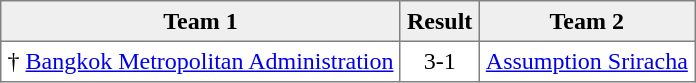<table border="1" cellpadding="4" cellspacing="0" style="text-align:center; border-collapse:collapse;">
<tr style="background:#efefef;">
<th>Team 1</th>
<th>Result</th>
<th>Team 2</th>
</tr>
<tr style="">
<td>† <a href='#'>Bangkok Metropolitan Administration</a></td>
<td>3-1</td>
<td><a href='#'>Assumption Sriracha</a></td>
</tr>
</table>
